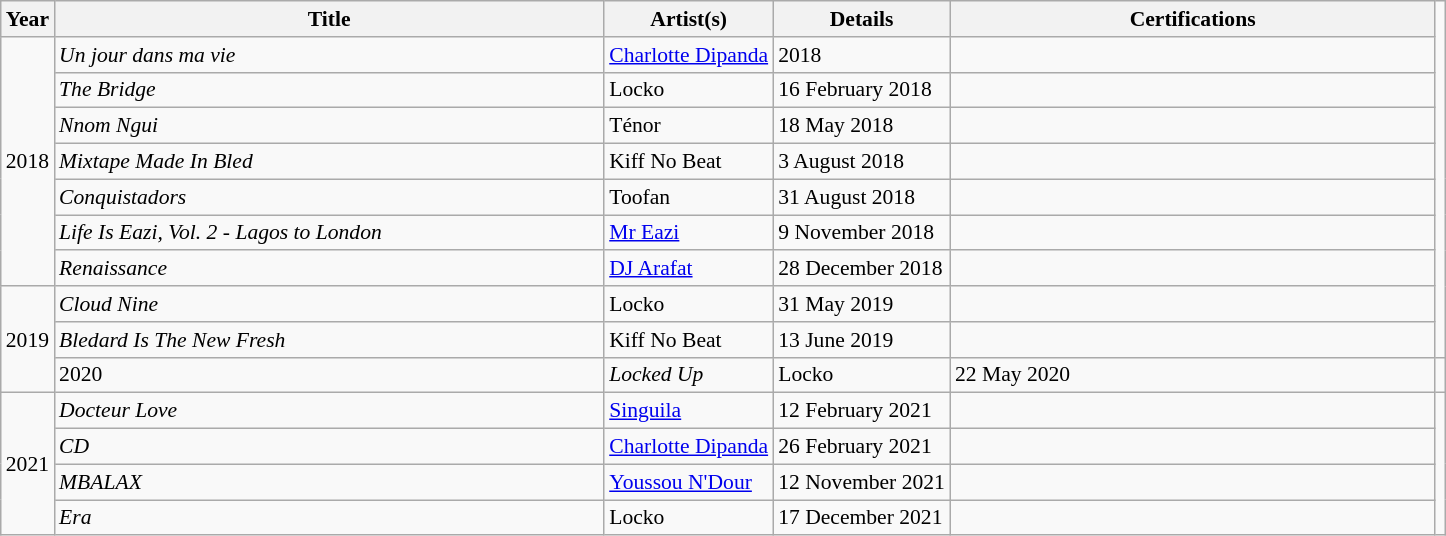<table class="wikitable sortable" style="text-align:left;font-size:90%;">
<tr>
<th>Year</th>
<th style="width:25em;">Title</th>
<th>Artist(s)</th>
<th>Details</th>
<th style="width:22em;">Certifications</th>
</tr>
<tr>
<td rowspan="7">2018</td>
<td><em>Un jour dans ma vie</em></td>
<td><a href='#'>Charlotte Dipanda</a></td>
<td>2018</td>
<td></td>
</tr>
<tr>
<td><em>The Bridge</em></td>
<td>Locko</td>
<td>16 February 2018</td>
<td></td>
</tr>
<tr>
<td><em>Nnom Ngui</em></td>
<td>Ténor</td>
<td>18 May 2018</td>
<td></td>
</tr>
<tr>
<td><em>Mixtape Made In Bled</em></td>
<td>Kiff No Beat</td>
<td>3 August 2018</td>
<td></td>
</tr>
<tr>
<td><em>Conquistadors</em></td>
<td>Toofan</td>
<td>31 August 2018</td>
<td></td>
</tr>
<tr>
<td><em>Life Is Eazi, Vol. 2 - Lagos to London</em></td>
<td><a href='#'>Mr Eazi</a></td>
<td>9 November 2018</td>
<td></td>
</tr>
<tr>
<td><em>Renaissance</em></td>
<td><a href='#'>DJ Arafat</a></td>
<td>28 December 2018</td>
<td></td>
</tr>
<tr>
<td rowspan="3">2019</td>
<td><em>Cloud Nine</em></td>
<td>Locko</td>
<td>31 May 2019</td>
<td></td>
</tr>
<tr>
<td><em>Bledard Is The New Fresh</em></td>
<td>Kiff No Beat</td>
<td>13 June 2019</td>
<td></td>
</tr>
<tr>
<td rowspan="1">2020</td>
<td><em>Locked Up</em></td>
<td>Locko</td>
<td>22 May 2020</td>
<td></td>
</tr>
<tr>
<td rowspan="4">2021</td>
<td><em>Docteur Love</em></td>
<td><a href='#'>Singuila</a></td>
<td>12 February 2021</td>
<td></td>
</tr>
<tr>
<td><em>CD</em></td>
<td><a href='#'>Charlotte Dipanda</a></td>
<td>26 February 2021</td>
<td></td>
</tr>
<tr>
<td><em>MBALAX</em></td>
<td><a href='#'>Youssou N'Dour</a></td>
<td>12 November 2021</td>
<td></td>
</tr>
<tr>
<td><em>Era</em></td>
<td>Locko</td>
<td>17 December 2021</td>
<td></td>
</tr>
</table>
